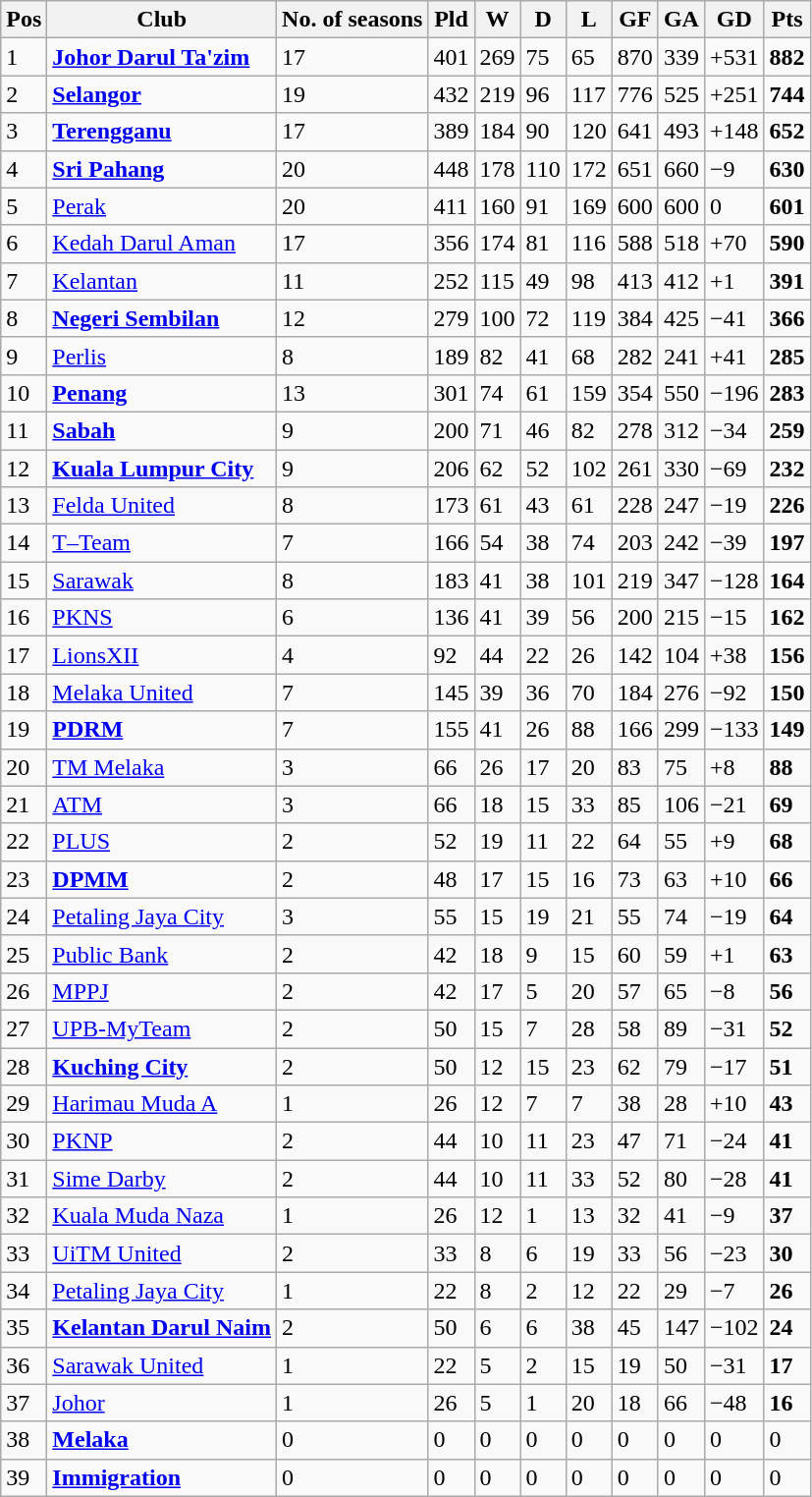<table class="wikitable sortable">
<tr>
<th>Pos</th>
<th>Club</th>
<th>No. of seasons</th>
<th>Pld</th>
<th>W</th>
<th>D</th>
<th>L</th>
<th>GF</th>
<th>GA</th>
<th>GD</th>
<th>Pts</th>
</tr>
<tr>
<td>1</td>
<td><strong> <a href='#'>Johor Darul Ta'zim</a></strong></td>
<td>17</td>
<td>401</td>
<td>269</td>
<td>75</td>
<td>65</td>
<td>870</td>
<td>339</td>
<td>+531</td>
<td><strong>882</strong></td>
</tr>
<tr>
<td>2</td>
<td><strong> <a href='#'>Selangor</a></strong></td>
<td>19</td>
<td>432</td>
<td>219</td>
<td>96</td>
<td>117</td>
<td>776</td>
<td>525</td>
<td>+251</td>
<td><strong>744</strong></td>
</tr>
<tr>
<td>3</td>
<td><strong> <a href='#'>Terengganu</a></strong></td>
<td>17</td>
<td>389</td>
<td>184</td>
<td>90</td>
<td>120</td>
<td>641</td>
<td>493</td>
<td>+148</td>
<td><strong>652</strong></td>
</tr>
<tr>
<td>4</td>
<td><strong> <a href='#'>Sri Pahang</a></strong></td>
<td>20</td>
<td>448</td>
<td>178</td>
<td>110</td>
<td>172</td>
<td>651</td>
<td>660</td>
<td>−9</td>
<td><strong>630</strong></td>
</tr>
<tr>
<td>5</td>
<td> <a href='#'>Perak</a></td>
<td>20</td>
<td>411</td>
<td>160</td>
<td>91</td>
<td>169</td>
<td>600</td>
<td>600</td>
<td>0</td>
<td><strong>601</strong></td>
</tr>
<tr>
<td>6</td>
<td> <a href='#'>Kedah Darul Aman</a></td>
<td>17</td>
<td>356</td>
<td>174</td>
<td>81</td>
<td>116</td>
<td>588</td>
<td>518</td>
<td>+70</td>
<td><strong>590</strong></td>
</tr>
<tr>
<td>7</td>
<td> <a href='#'>Kelantan</a></td>
<td>11</td>
<td>252</td>
<td>115</td>
<td>49</td>
<td>98</td>
<td>413</td>
<td>412</td>
<td>+1</td>
<td><strong>391</strong></td>
</tr>
<tr>
<td>8</td>
<td><strong> <a href='#'>Negeri Sembilan</a></strong></td>
<td>12</td>
<td>279</td>
<td>100</td>
<td>72</td>
<td>119</td>
<td>384</td>
<td>425</td>
<td>−41</td>
<td><strong>366</strong></td>
</tr>
<tr>
<td>9</td>
<td> <a href='#'>Perlis</a></td>
<td>8</td>
<td>189</td>
<td>82</td>
<td>41</td>
<td>68</td>
<td>282</td>
<td>241</td>
<td>+41</td>
<td><strong>285</strong></td>
</tr>
<tr>
<td>10</td>
<td> <strong><a href='#'>Penang</a></strong></td>
<td>13</td>
<td>301</td>
<td>74</td>
<td>61</td>
<td>159</td>
<td>354</td>
<td>550</td>
<td>−196</td>
<td><strong>283</strong></td>
</tr>
<tr>
<td>11</td>
<td> <strong><a href='#'>Sabah</a></strong></td>
<td>9</td>
<td>200</td>
<td>71</td>
<td>46</td>
<td>82</td>
<td>278</td>
<td>312</td>
<td>−34</td>
<td><strong>259</strong></td>
</tr>
<tr>
<td>12</td>
<td><strong> <a href='#'>Kuala Lumpur City</a></strong></td>
<td>9</td>
<td>206</td>
<td>62</td>
<td>52</td>
<td>102</td>
<td>261</td>
<td>330</td>
<td>−69</td>
<td><strong>232</strong></td>
</tr>
<tr>
<td>13</td>
<td> <a href='#'>Felda United</a></td>
<td>8</td>
<td>173</td>
<td>61</td>
<td>43</td>
<td>61</td>
<td>228</td>
<td>247</td>
<td>−19</td>
<td><strong>226</strong></td>
</tr>
<tr>
<td>14</td>
<td> <a href='#'>T–Team</a></td>
<td>7</td>
<td>166</td>
<td>54</td>
<td>38</td>
<td>74</td>
<td>203</td>
<td>242</td>
<td>−39</td>
<td><strong>197</strong></td>
</tr>
<tr>
<td>15</td>
<td> <a href='#'>Sarawak</a></td>
<td>8</td>
<td>183</td>
<td>41</td>
<td>38</td>
<td>101</td>
<td>219</td>
<td>347</td>
<td>−128</td>
<td><strong>164</strong></td>
</tr>
<tr>
<td>16</td>
<td> <a href='#'>PKNS</a></td>
<td>6</td>
<td>136</td>
<td>41</td>
<td>39</td>
<td>56</td>
<td>200</td>
<td>215</td>
<td>−15</td>
<td><strong>162</strong></td>
</tr>
<tr>
<td>17</td>
<td> <a href='#'>LionsXII</a></td>
<td>4</td>
<td>92</td>
<td>44</td>
<td>22</td>
<td>26</td>
<td>142</td>
<td>104</td>
<td>+38</td>
<td><strong>156</strong></td>
</tr>
<tr>
<td>18</td>
<td> <a href='#'>Melaka United</a></td>
<td>7</td>
<td>145</td>
<td>39</td>
<td>36</td>
<td>70</td>
<td>184</td>
<td>276</td>
<td>−92</td>
<td><strong>150</strong></td>
</tr>
<tr>
<td>19</td>
<td><strong> <a href='#'>PDRM</a></strong></td>
<td>7</td>
<td>155</td>
<td>41</td>
<td>26</td>
<td>88</td>
<td>166</td>
<td>299</td>
<td>−133</td>
<td><strong>149</strong></td>
</tr>
<tr>
<td>20</td>
<td> <a href='#'>TM Melaka</a></td>
<td>3</td>
<td>66</td>
<td>26</td>
<td>17</td>
<td>20</td>
<td>83</td>
<td>75</td>
<td>+8</td>
<td><strong>88</strong></td>
</tr>
<tr>
<td>21</td>
<td> <a href='#'>ATM</a></td>
<td>3</td>
<td>66</td>
<td>18</td>
<td>15</td>
<td>33</td>
<td>85</td>
<td>106</td>
<td>−21</td>
<td><strong>69</strong></td>
</tr>
<tr>
<td>22</td>
<td> <a href='#'>PLUS</a></td>
<td>2</td>
<td>52</td>
<td>19</td>
<td>11</td>
<td>22</td>
<td>64</td>
<td>55</td>
<td>+9</td>
<td><strong>68</strong></td>
</tr>
<tr>
<td>23</td>
<td> <strong><a href='#'>DPMM</a></strong></td>
<td>2</td>
<td>48</td>
<td>17</td>
<td>15</td>
<td>16</td>
<td>73</td>
<td>63</td>
<td>+10</td>
<td><strong>66</strong></td>
</tr>
<tr>
<td>24</td>
<td> <a href='#'>Petaling Jaya City</a></td>
<td>3</td>
<td>55</td>
<td>15</td>
<td>19</td>
<td>21</td>
<td>55</td>
<td>74</td>
<td>−19</td>
<td><strong>64</strong></td>
</tr>
<tr>
<td>25</td>
<td> <a href='#'>Public Bank</a></td>
<td>2</td>
<td>42</td>
<td>18</td>
<td>9</td>
<td>15</td>
<td>60</td>
<td>59</td>
<td>+1</td>
<td><strong>63</strong></td>
</tr>
<tr>
<td>26</td>
<td> <a href='#'>MPPJ</a></td>
<td>2</td>
<td>42</td>
<td>17</td>
<td>5</td>
<td>20</td>
<td>57</td>
<td>65</td>
<td>−8</td>
<td><strong>56</strong></td>
</tr>
<tr>
<td>27</td>
<td> <a href='#'>UPB-MyTeam</a></td>
<td>2</td>
<td>50</td>
<td>15</td>
<td>7</td>
<td>28</td>
<td>58</td>
<td>89</td>
<td>−31</td>
<td><strong>52</strong></td>
</tr>
<tr>
<td>28</td>
<td><strong> <a href='#'>Kuching City</a></strong></td>
<td>2</td>
<td>50</td>
<td>12</td>
<td>15</td>
<td>23</td>
<td>62</td>
<td>79</td>
<td>−17</td>
<td><strong>51</strong></td>
</tr>
<tr>
<td>29</td>
<td> <a href='#'>Harimau Muda A</a></td>
<td>1</td>
<td>26</td>
<td>12</td>
<td>7</td>
<td>7</td>
<td>38</td>
<td>28</td>
<td>+10</td>
<td><strong>43</strong></td>
</tr>
<tr>
<td>30</td>
<td> <a href='#'>PKNP</a></td>
<td>2</td>
<td>44</td>
<td>10</td>
<td>11</td>
<td>23</td>
<td>47</td>
<td>71</td>
<td>−24</td>
<td><strong>41</strong></td>
</tr>
<tr>
<td>31</td>
<td> <a href='#'>Sime Darby</a></td>
<td>2</td>
<td>44</td>
<td>10</td>
<td>11</td>
<td>33</td>
<td>52</td>
<td>80</td>
<td>−28</td>
<td><strong>41</strong></td>
</tr>
<tr>
<td>32</td>
<td> <a href='#'>Kuala Muda Naza</a></td>
<td>1</td>
<td>26</td>
<td>12</td>
<td>1</td>
<td>13</td>
<td>32</td>
<td>41</td>
<td>−9</td>
<td><strong>37</strong></td>
</tr>
<tr>
<td>33</td>
<td> <a href='#'>UiTM United</a></td>
<td>2</td>
<td>33</td>
<td>8</td>
<td>6</td>
<td>19</td>
<td>33</td>
<td>56</td>
<td>−23</td>
<td><strong>30</strong></td>
</tr>
<tr>
<td>34</td>
<td> <a href='#'>Petaling Jaya City</a></td>
<td>1</td>
<td>22</td>
<td>8</td>
<td>2</td>
<td>12</td>
<td>22</td>
<td>29</td>
<td>−7</td>
<td><strong>26</strong></td>
</tr>
<tr>
<td>35</td>
<td><strong> <a href='#'>Kelantan Darul Naim</a></strong></td>
<td>2</td>
<td>50</td>
<td>6</td>
<td>6</td>
<td>38</td>
<td>45</td>
<td>147</td>
<td>−102</td>
<td><strong>24</strong></td>
</tr>
<tr>
<td>36</td>
<td> <a href='#'>Sarawak United</a></td>
<td>1</td>
<td>22</td>
<td>5</td>
<td>2</td>
<td>15</td>
<td>19</td>
<td>50</td>
<td>−31</td>
<td><strong>17</strong></td>
</tr>
<tr>
<td>37</td>
<td> <a href='#'>Johor</a></td>
<td>1</td>
<td>26</td>
<td>5</td>
<td>1</td>
<td>20</td>
<td>18</td>
<td>66</td>
<td>−48</td>
<td><strong>16</strong></td>
</tr>
<tr>
<td>38</td>
<td> <strong><a href='#'>Melaka</a></strong></td>
<td>0</td>
<td>0</td>
<td>0</td>
<td>0</td>
<td>0</td>
<td>0</td>
<td>0</td>
<td>0</td>
<td>0</td>
</tr>
<tr>
<td>39</td>
<td> <strong><a href='#'>Immigration</a></strong></td>
<td>0</td>
<td>0</td>
<td>0</td>
<td>0</td>
<td>0</td>
<td>0</td>
<td>0</td>
<td>0</td>
<td>0</td>
</tr>
</table>
